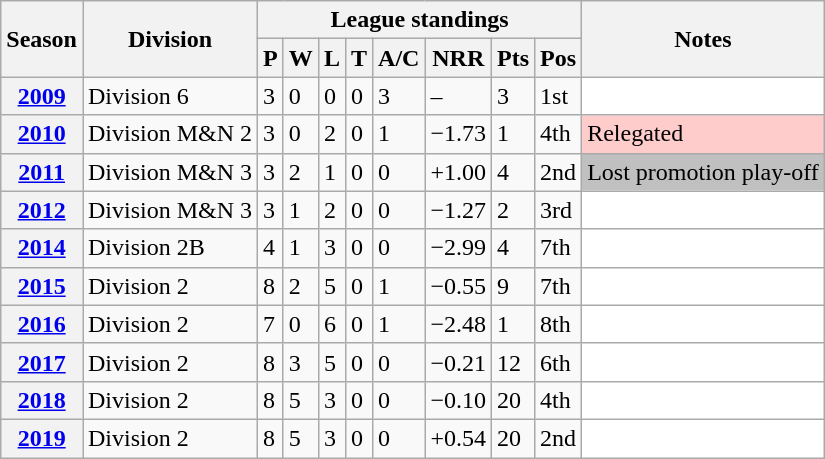<table class="wikitable sortable">
<tr>
<th scope="col" rowspan="2">Season</th>
<th scope="col" rowspan="2">Division</th>
<th scope="col" colspan="8">League standings</th>
<th scope="col" rowspan="2">Notes</th>
</tr>
<tr>
<th scope="col">P</th>
<th scope="col">W</th>
<th scope="col">L</th>
<th scope="col">T</th>
<th scope="col">A/C</th>
<th scope="col">NRR</th>
<th scope="col">Pts</th>
<th scope="col">Pos</th>
</tr>
<tr>
<th scope="row"><a href='#'>2009</a></th>
<td>Division 6</td>
<td>3</td>
<td>0</td>
<td>0</td>
<td>0</td>
<td>3</td>
<td>–</td>
<td>3</td>
<td>1st</td>
<td style="background: white;"></td>
</tr>
<tr>
<th scope="row"><a href='#'>2010</a></th>
<td>Division M&N 2</td>
<td>3</td>
<td>0</td>
<td>2</td>
<td>0</td>
<td>1</td>
<td>−1.73</td>
<td>1</td>
<td>4th</td>
<td style="background: #ffcccc;">Relegated</td>
</tr>
<tr>
<th scope="row"><a href='#'>2011</a></th>
<td>Division M&N 3</td>
<td>3</td>
<td>2</td>
<td>1</td>
<td>0</td>
<td>0</td>
<td>+1.00</td>
<td>4</td>
<td>2nd</td>
<td style="background: silver;">Lost promotion play-off</td>
</tr>
<tr>
<th scope="row"><a href='#'>2012</a></th>
<td>Division M&N 3</td>
<td>3</td>
<td>1</td>
<td>2</td>
<td>0</td>
<td>0</td>
<td>−1.27</td>
<td>2</td>
<td>3rd</td>
<td style="background: white;"></td>
</tr>
<tr>
<th scope="row"><a href='#'>2014</a></th>
<td>Division 2B</td>
<td>4</td>
<td>1</td>
<td>3</td>
<td>0</td>
<td>0</td>
<td>−2.99</td>
<td>4</td>
<td>7th</td>
<td style="background: white;"></td>
</tr>
<tr>
<th scope="row"><a href='#'>2015</a></th>
<td>Division 2</td>
<td>8</td>
<td>2</td>
<td>5</td>
<td>0</td>
<td>1</td>
<td>−0.55</td>
<td>9</td>
<td>7th</td>
<td style="background: white;"></td>
</tr>
<tr>
<th scope="row"><a href='#'>2016</a></th>
<td>Division 2</td>
<td>7</td>
<td>0</td>
<td>6</td>
<td>0</td>
<td>1</td>
<td>−2.48</td>
<td>1</td>
<td>8th</td>
<td style="background: white;"></td>
</tr>
<tr>
<th scope="row"><a href='#'>2017</a></th>
<td>Division 2</td>
<td>8</td>
<td>3</td>
<td>5</td>
<td>0</td>
<td>0</td>
<td>−0.21</td>
<td>12</td>
<td>6th</td>
<td style="background: white;"></td>
</tr>
<tr>
<th scope="row"><a href='#'>2018</a></th>
<td>Division 2</td>
<td>8</td>
<td>5</td>
<td>3</td>
<td>0</td>
<td>0</td>
<td>−0.10</td>
<td>20</td>
<td>4th</td>
<td style="background: white;"></td>
</tr>
<tr>
<th scope="row"><a href='#'>2019</a></th>
<td>Division 2</td>
<td>8</td>
<td>5</td>
<td>3</td>
<td>0</td>
<td>0</td>
<td>+0.54</td>
<td>20</td>
<td>2nd</td>
<td style="background: white;"></td>
</tr>
</table>
